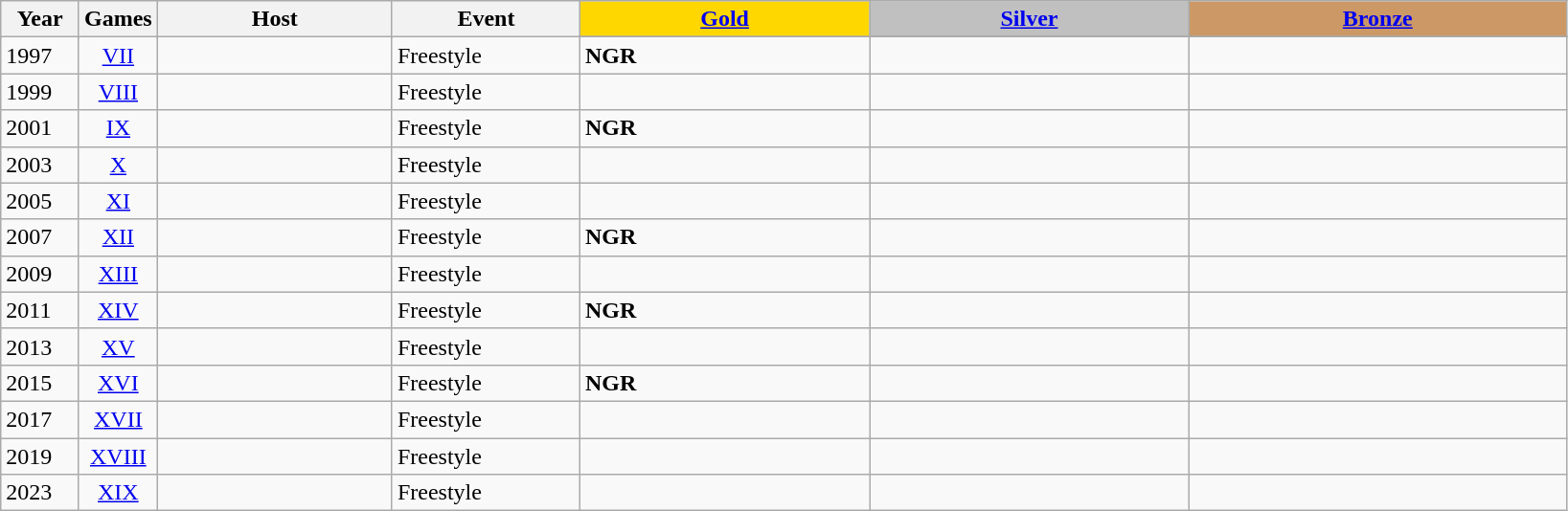<table class="sortable wikitable collapsible collapsed">
<tr>
<th rowspan="2" style="width:5%;">Year</th>
<th rowspan="2" style="width:5%;">Games</th>
<th rowspan="2" style="width:15%;">Host</th>
<th rowspan="2" style="width:12%;">Event</th>
<th style="background-color: gold"><a href='#'>Gold</a></th>
<th style="background-color: silver"><a href='#'>Silver</a></th>
<th style="background-color: #CC9966"><a href='#'>Bronze</a></th>
</tr>
<tr>
</tr>
<tr>
<td>1997</td>
<td align=center><a href='#'>VII</a></td>
<td align="left"></td>
<td>Freestyle</td>
<td align="left"> <strong>NGR</strong></td>
<td align="left"></td>
<td align="left"></td>
</tr>
<tr>
<td>1999</td>
<td align=center><a href='#'>VIII</a></td>
<td align="left"></td>
<td>Freestyle</td>
<td align="left"></td>
<td align="left"></td>
<td align="left"></td>
</tr>
<tr>
<td>2001</td>
<td align=center><a href='#'>IX</a></td>
<td align="left"></td>
<td>Freestyle</td>
<td align="left"> <strong>NGR</strong></td>
<td align="left"></td>
<td align="left"></td>
</tr>
<tr>
<td>2003</td>
<td align=center><a href='#'>X</a></td>
<td align="left"></td>
<td>Freestyle</td>
<td align="left"> </td>
<td align="left"></td>
<td align="left"></td>
</tr>
<tr>
<td>2005</td>
<td align=center><a href='#'>XI</a></td>
<td align="left"></td>
<td>Freestyle</td>
<td align="left"></td>
<td align="left"></td>
<td align="left"></td>
</tr>
<tr>
<td>2007</td>
<td align=center><a href='#'>XII</a></td>
<td align="left"></td>
<td>Freestyle</td>
<td align="left"> <strong>NGR</strong></td>
<td align="left"></td>
<td align="left"></td>
</tr>
<tr>
<td>2009</td>
<td align=center><a href='#'>XIII</a></td>
<td align="left"></td>
<td>Freestyle</td>
<td align="left"></td>
<td align="left"></td>
<td align="left"></td>
</tr>
<tr>
<td>2011</td>
<td align=center><a href='#'>XIV</a></td>
<td align="left"></td>
<td>Freestyle</td>
<td align="left"> <strong>NGR</strong></td>
<td align="left"></td>
<td align="left"></td>
</tr>
<tr>
<td>2013</td>
<td align=center><a href='#'>XV</a></td>
<td align="left"></td>
<td>Freestyle</td>
<td align="left"></td>
<td align="left"></td>
<td align="left"></td>
</tr>
<tr>
<td>2015</td>
<td align=center><a href='#'>XVI</a></td>
<td align="left"></td>
<td>Freestyle</td>
<td align="left"> <strong>NGR</strong></td>
<td align="left"> </td>
<td align="left"></td>
</tr>
<tr>
<td>2017</td>
<td align=center><a href='#'>XVII</a></td>
<td align="left"></td>
<td>Freestyle</td>
<td align="left"></td>
<td align="left"></td>
<td align="left"></td>
</tr>
<tr>
<td>2019</td>
<td align=center><a href='#'>XVIII</a></td>
<td align="left"></td>
<td>Freestyle</td>
<td align="left"></td>
<td align="left"></td>
<td align="left"></td>
</tr>
<tr>
<td>2023</td>
<td align=center><a href='#'>XIX</a></td>
<td align="left"></td>
<td>Freestyle</td>
<td align="left"></td>
<td align="left"></td>
<td align="left"></td>
</tr>
</table>
